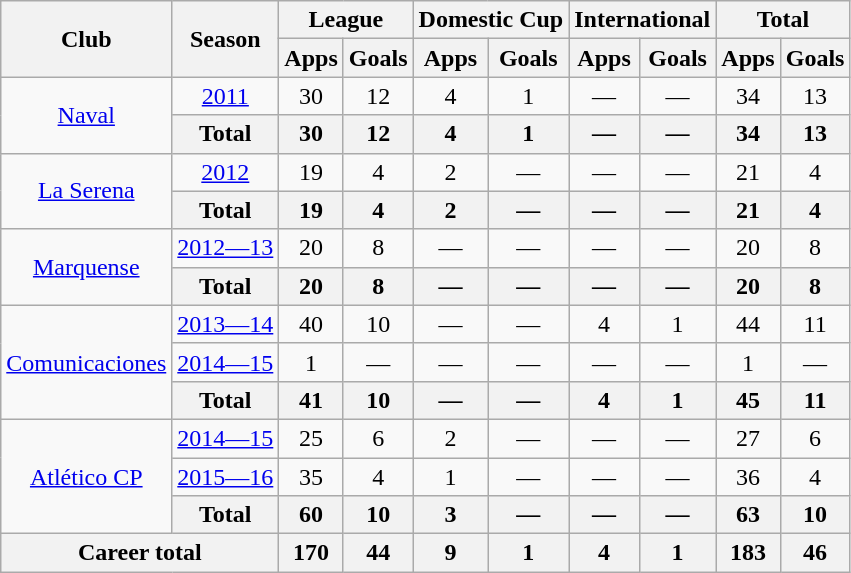<table class="wikitable" style="text-align: center;">
<tr>
<th rowspan="2">Club</th>
<th rowspan="2">Season</th>
<th colspan="2">League</th>
<th colspan="2">Domestic Cup</th>
<th colspan="2">International</th>
<th colspan="2">Total</th>
</tr>
<tr>
<th>Apps</th>
<th>Goals</th>
<th>Apps</th>
<th>Goals</th>
<th>Apps</th>
<th>Goals</th>
<th>Apps</th>
<th>Goals</th>
</tr>
<tr>
<td rowspan="2"><a href='#'>Naval</a></td>
<td><a href='#'>2011</a></td>
<td>30</td>
<td>12</td>
<td>4</td>
<td>1</td>
<td>—</td>
<td>—</td>
<td>34</td>
<td>13</td>
</tr>
<tr>
<th colspan="1">Total</th>
<th>30</th>
<th>12</th>
<th>4</th>
<th>1</th>
<th>—</th>
<th>—</th>
<th>34</th>
<th>13</th>
</tr>
<tr>
<td rowspan="2"><a href='#'>La Serena</a></td>
<td><a href='#'>2012</a></td>
<td>19</td>
<td>4</td>
<td>2</td>
<td>—</td>
<td>—</td>
<td>—</td>
<td>21</td>
<td>4</td>
</tr>
<tr>
<th colspan="1">Total</th>
<th>19</th>
<th>4</th>
<th>2</th>
<th>—</th>
<th>—</th>
<th>—</th>
<th>21</th>
<th>4</th>
</tr>
<tr>
<td rowspan="2"><a href='#'>Marquense</a></td>
<td><a href='#'>2012—13</a></td>
<td>20</td>
<td>8</td>
<td>—</td>
<td>—</td>
<td>—</td>
<td>—</td>
<td>20</td>
<td>8</td>
</tr>
<tr>
<th colspan="1">Total</th>
<th>20</th>
<th>8</th>
<th>—</th>
<th>—</th>
<th>—</th>
<th>—</th>
<th>20</th>
<th>8</th>
</tr>
<tr>
<td rowspan="3"><a href='#'>Comunicaciones</a></td>
<td><a href='#'>2013—14</a></td>
<td>40</td>
<td>10</td>
<td>—</td>
<td>—</td>
<td>4</td>
<td>1</td>
<td>44</td>
<td>11</td>
</tr>
<tr>
<td><a href='#'>2014—15</a></td>
<td>1</td>
<td>—</td>
<td>—</td>
<td>—</td>
<td>—</td>
<td>—</td>
<td>1</td>
<td>—</td>
</tr>
<tr>
<th colspan="1">Total</th>
<th>41</th>
<th>10</th>
<th>—</th>
<th>—</th>
<th>4</th>
<th>1</th>
<th>45</th>
<th>11</th>
</tr>
<tr>
<td rowspan="3"><a href='#'>Atlético CP</a></td>
<td><a href='#'>2014—15</a></td>
<td>25</td>
<td>6</td>
<td>2</td>
<td>—</td>
<td>—</td>
<td>—</td>
<td>27</td>
<td>6</td>
</tr>
<tr>
<td><a href='#'>2015—16</a></td>
<td>35</td>
<td>4</td>
<td>1</td>
<td>—</td>
<td>—</td>
<td>—</td>
<td>36</td>
<td>4</td>
</tr>
<tr>
<th colspan="1">Total</th>
<th>60</th>
<th>10</th>
<th>3</th>
<th>—</th>
<th>—</th>
<th>—</th>
<th>63</th>
<th>10</th>
</tr>
<tr>
<th colspan="2">Career total</th>
<th>170</th>
<th>44</th>
<th>9</th>
<th>1</th>
<th>4</th>
<th>1</th>
<th>183</th>
<th>46</th>
</tr>
</table>
